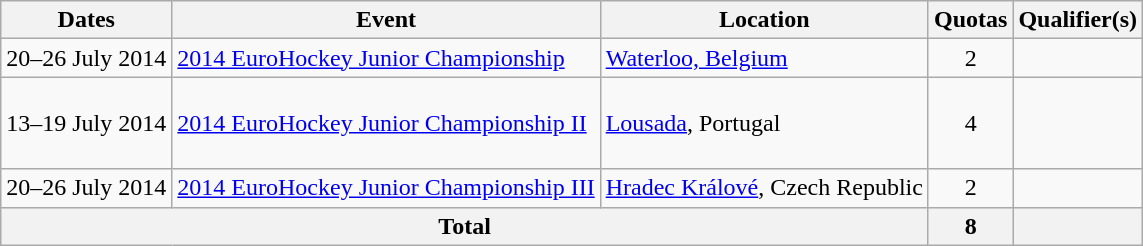<table class="wikitable">
<tr>
<th>Dates</th>
<th>Event</th>
<th>Location</th>
<th>Quotas</th>
<th>Qualifier(s)</th>
</tr>
<tr>
<td>20–26 July 2014</td>
<td><a href='#'>2014 EuroHockey Junior Championship</a></td>
<td><a href='#'>Waterloo, Belgium</a></td>
<td align=center>2</td>
<td><br></td>
</tr>
<tr>
<td>13–19 July 2014</td>
<td><a href='#'>2014 EuroHockey Junior Championship II</a></td>
<td><a href='#'>Lousada</a>, Portugal</td>
<td align=center>4</td>
<td><br><br><br></td>
</tr>
<tr>
<td>20–26 July 2014</td>
<td><a href='#'>2014 EuroHockey Junior Championship III</a></td>
<td><a href='#'>Hradec Králové</a>, Czech Republic</td>
<td align=center>2</td>
<td><br></td>
</tr>
<tr>
<th colspan=3>Total</th>
<th>8</th>
<th></th>
</tr>
</table>
